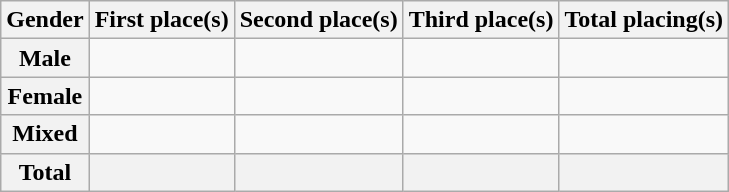<table class="wikitable plainrowheaders sortable">
<tr>
<th scope=col>Gender</th>
<th scope=col>First place(s)</th>
<th scope=col>Second place(s)</th>
<th scope=col>Third place(s)</th>
<th scope=col>Total placing(s)</th>
</tr>
<tr>
<th scope=row>Male</th>
<td align=center></td>
<td align=center></td>
<td align=center></td>
<td align=center></td>
</tr>
<tr>
<th scope=row>Female</th>
<td align=center></td>
<td align=center></td>
<td align=center></td>
<td align=center></td>
</tr>
<tr>
<th scope=row>Mixed</th>
<td align=center></td>
<td align=center></td>
<td align=center></td>
<td align=center></td>
</tr>
<tr>
<th>Total</th>
<th align=center></th>
<th align=center></th>
<th align=center></th>
<th align=center></th>
</tr>
</table>
